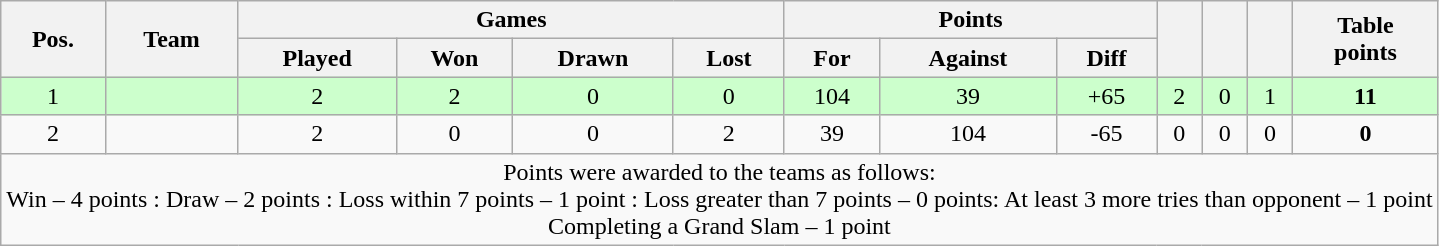<table class="wikitable" style="text-align:center">
<tr>
<th rowspan="2">Pos.</th>
<th rowspan="2">Team</th>
<th colspan="4">Games</th>
<th colspan="3">Points</th>
<th rowspan="2"></th>
<th rowspan="2"></th>
<th rowspan="2"></th>
<th rowspan="2">Table<br>points</th>
</tr>
<tr>
<th>Played</th>
<th>Won</th>
<th>Drawn</th>
<th>Lost</th>
<th>For</th>
<th>Against</th>
<th>Diff</th>
</tr>
<tr style="background:#cfc">
<td>1</td>
<td align=left></td>
<td>2</td>
<td>2</td>
<td>0</td>
<td>0</td>
<td>104</td>
<td>39</td>
<td>+65</td>
<td>2</td>
<td>0</td>
<td>1</td>
<td><strong>11</strong></td>
</tr>
<tr>
<td>2</td>
<td align=left></td>
<td>2</td>
<td>0</td>
<td>0</td>
<td>2</td>
<td>39</td>
<td>104</td>
<td>-65</td>
<td>0</td>
<td>0</td>
<td>0</td>
<td><strong>0</strong></td>
</tr>
<tr>
<td colspan="13">Points were awarded to the teams as follows:<br>Win – 4 points : Draw – 2 points : Loss within 7 points – 1 point : Loss greater than 7 points – 0 points: At least 3 more tries than opponent – 1 point<br>Completing a Grand Slam – 1 point</td>
</tr>
</table>
